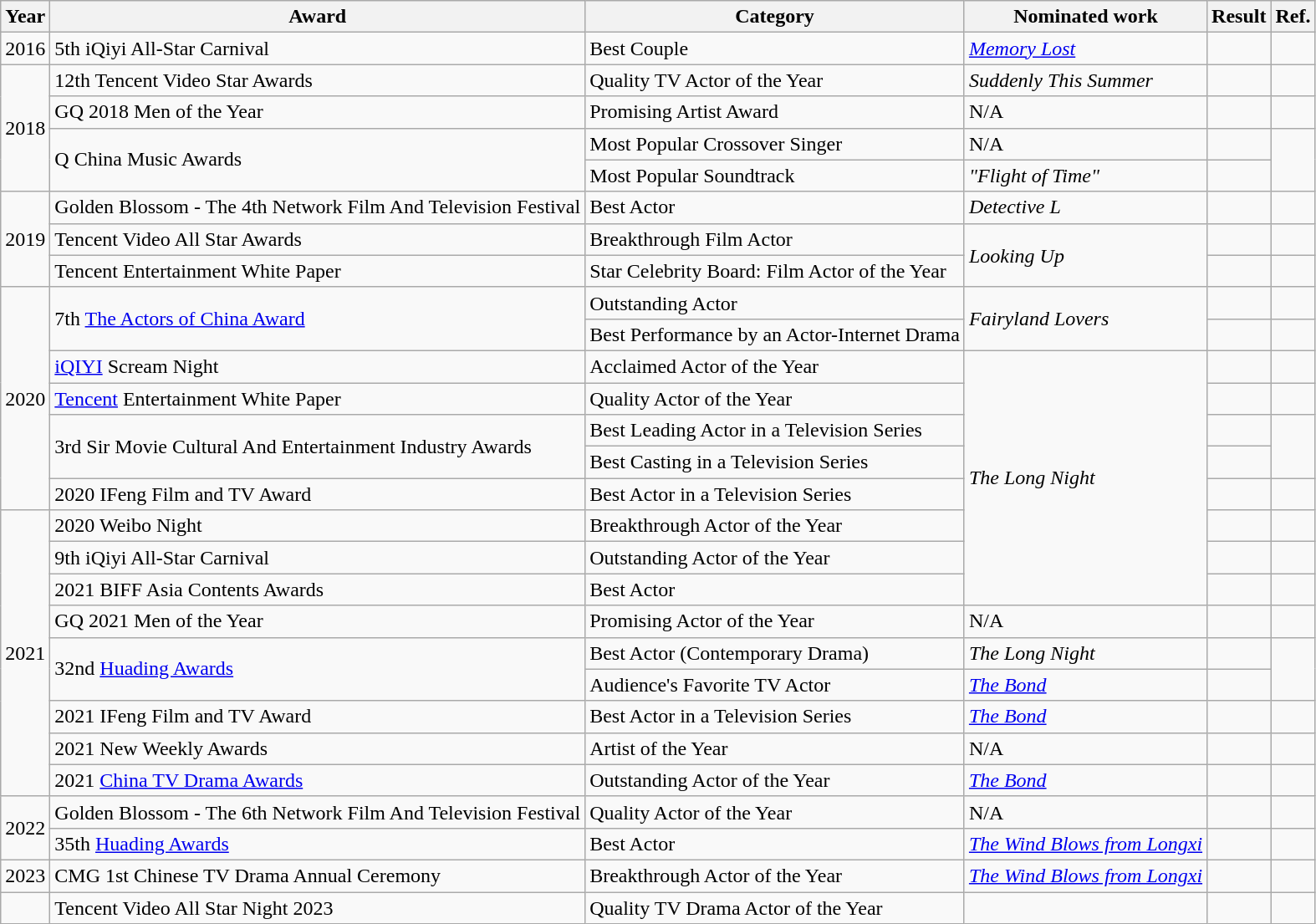<table class="wikitable">
<tr>
<th>Year</th>
<th>Award</th>
<th>Category</th>
<th>Nominated work</th>
<th>Result</th>
<th>Ref.</th>
</tr>
<tr>
<td>2016</td>
<td>5th  iQiyi All-Star Carnival</td>
<td>Best Couple</td>
<td><em><a href='#'>Memory Lost</a></em></td>
<td></td>
<td></td>
</tr>
<tr>
<td rowspan=4>2018</td>
<td>12th Tencent Video Star Awards</td>
<td>Quality TV Actor of the Year</td>
<td><em>Suddenly This Summer</em></td>
<td></td>
<td></td>
</tr>
<tr>
<td>GQ 2018 Men of the Year</td>
<td>Promising Artist Award</td>
<td>N/A</td>
<td></td>
<td></td>
</tr>
<tr>
<td rowspan=2>Q China Music Awards</td>
<td>Most Popular Crossover Singer</td>
<td>N/A</td>
<td></td>
<td rowspan=2></td>
</tr>
<tr>
<td>Most Popular Soundtrack</td>
<td><em>"Flight of Time"</em></td>
<td></td>
</tr>
<tr>
<td rowspan=3>2019</td>
<td>Golden Blossom - The 4th Network Film And Television Festival</td>
<td>Best Actor</td>
<td><em>Detective L</em></td>
<td></td>
<td></td>
</tr>
<tr>
<td>Tencent Video All Star Awards</td>
<td>Breakthrough Film Actor</td>
<td rowspan=2><em>Looking Up</em></td>
<td></td>
<td></td>
</tr>
<tr>
<td>Tencent Entertainment White Paper</td>
<td>Star Celebrity Board: Film Actor of the Year</td>
<td></td>
<td></td>
</tr>
<tr>
<td rowspan="7">2020</td>
<td rowspan="2">7th <a href='#'>The Actors of China Award</a></td>
<td>Outstanding Actor</td>
<td rowspan="2"><em>Fairyland Lovers</em></td>
<td></td>
<td></td>
</tr>
<tr>
<td>Best Performance by an Actor-Internet Drama</td>
<td></td>
<td></td>
</tr>
<tr>
<td><a href='#'>iQIYI</a> Scream Night</td>
<td>Acclaimed Actor of the Year</td>
<td rowspan="8"><em>The Long Night</em></td>
<td></td>
<td></td>
</tr>
<tr>
<td><a href='#'>Tencent</a> Entertainment White Paper</td>
<td>Quality Actor of the Year</td>
<td></td>
<td></td>
</tr>
<tr>
<td rowspan=2>3rd Sir Movie Cultural And Entertainment Industry Awards</td>
<td>Best Leading Actor in a Television Series</td>
<td></td>
<td rowspan=2></td>
</tr>
<tr>
<td>Best Casting in a Television Series</td>
<td></td>
</tr>
<tr>
<td>2020 IFeng Film and TV Award</td>
<td>Best Actor in a Television Series</td>
<td></td>
<td></td>
</tr>
<tr>
<td rowspan="9">2021</td>
<td>2020 Weibo Night</td>
<td>Breakthrough Actor of the Year</td>
<td></td>
<td></td>
</tr>
<tr>
<td>9th iQiyi All-Star Carnival</td>
<td>Outstanding Actor of the Year</td>
<td></td>
<td></td>
</tr>
<tr>
<td>2021 BIFF Asia Contents Awards</td>
<td>Best Actor</td>
<td></td>
<td></td>
</tr>
<tr>
<td>GQ 2021 Men of the Year</td>
<td>Promising Actor of the Year</td>
<td>N/A</td>
<td></td>
<td></td>
</tr>
<tr>
<td rowspan="2">32nd <a href='#'>Huading Awards</a></td>
<td>Best Actor (Contemporary Drama)</td>
<td><em>The Long Night</em></td>
<td></td>
<td rowspan="2"></td>
</tr>
<tr>
<td>Audience's Favorite TV Actor</td>
<td><em><a href='#'>The Bond</a></em></td>
<td></td>
</tr>
<tr>
<td>2021 IFeng Film and TV Award</td>
<td>Best Actor in a Television Series</td>
<td><em><a href='#'>The Bond</a></em></td>
<td></td>
<td></td>
</tr>
<tr>
<td>2021 New Weekly Awards</td>
<td>Artist of the Year</td>
<td>N/A</td>
<td></td>
<td></td>
</tr>
<tr>
<td>2021 <a href='#'>China TV Drama Awards</a></td>
<td>Outstanding Actor of the Year</td>
<td><em><a href='#'>The Bond</a></em></td>
<td></td>
<td></td>
</tr>
<tr>
<td rowspan="2">2022</td>
<td>Golden Blossom - The 6th Network Film And Television Festival</td>
<td>Quality Actor of the Year</td>
<td>N/A</td>
<td></td>
<td></td>
</tr>
<tr>
<td>35th <a href='#'>Huading Awards</a></td>
<td>Best Actor</td>
<td><em><a href='#'>The Wind Blows from Longxi</a></em></td>
<td></td>
<td></td>
</tr>
<tr>
<td>2023</td>
<td>CMG 1st Chinese TV Drama Annual Ceremony</td>
<td>Breakthrough Actor of the Year</td>
<td><em><a href='#'>The Wind Blows from Longxi</a></em></td>
<td></td>
<td></td>
</tr>
<tr>
<td></td>
<td>Tencent Video All Star Night 2023</td>
<td>Quality TV Drama Actor of the Year</td>
<td></td>
<td></td>
<td></td>
</tr>
</table>
